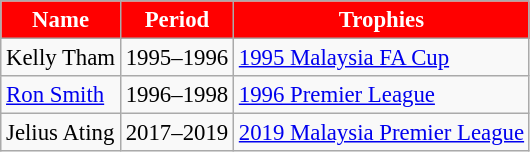<table class="wikitable sortable" style="font-size:95%;">
<tr>
<th style="background:Red; color:White;">Name</th>
<th style="background:Red; color:White;">Period</th>
<th style="background:Red; color:White;">Trophies</th>
</tr>
<tr>
<td> Kelly Tham</td>
<td>1995–1996</td>
<td><a href='#'>1995 Malaysia FA Cup</a></td>
</tr>
<tr>
<td> <a href='#'>Ron Smith</a></td>
<td>1996–1998</td>
<td><a href='#'>1996 Premier League</a></td>
</tr>
<tr>
<td> Jelius Ating</td>
<td>2017–2019</td>
<td><a href='#'>2019 Malaysia Premier League</a></td>
</tr>
</table>
